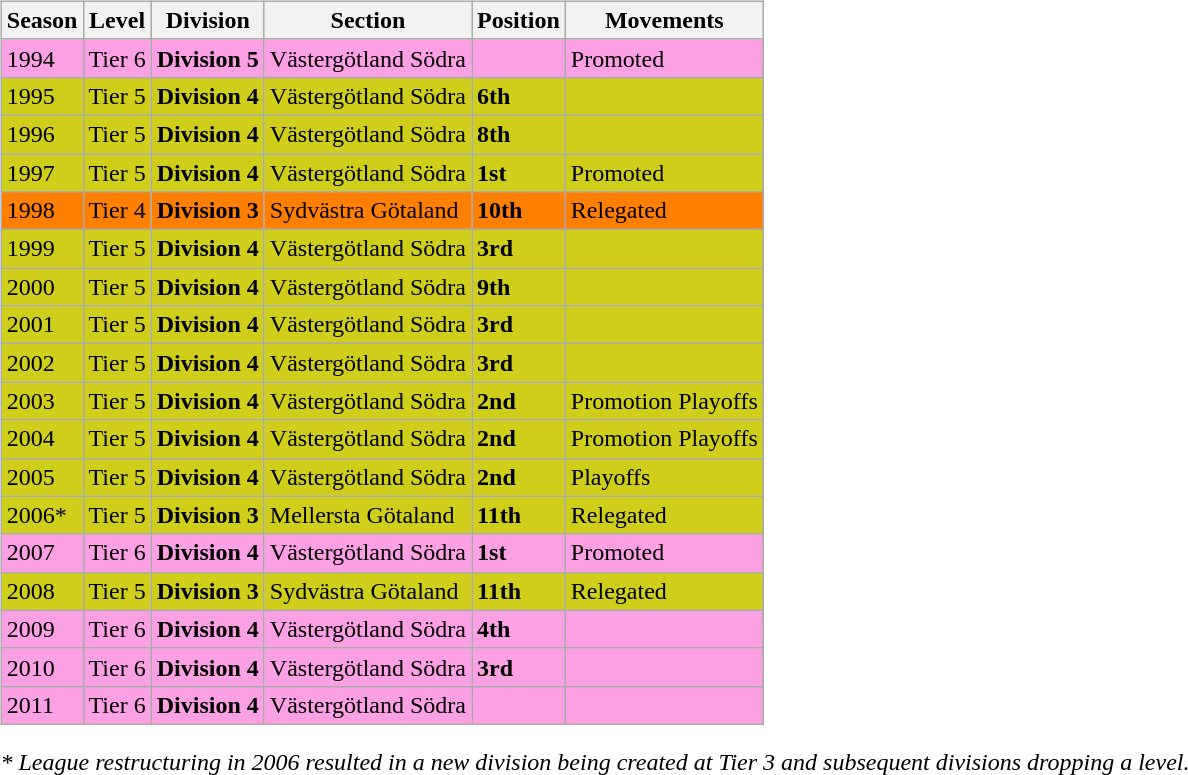<table>
<tr>
<td valign="top" width=0%><br><table class="wikitable">
<tr style="background:#f0f6fa;">
<th><strong>Season</strong></th>
<th><strong>Level</strong></th>
<th><strong>Division</strong></th>
<th><strong>Section</strong></th>
<th><strong>Position</strong></th>
<th><strong>Movements</strong></th>
</tr>
<tr>
<td style="background:#FBA0E3;">1994</td>
<td style="background:#FBA0E3;">Tier 6</td>
<td style="background:#FBA0E3;"><strong>Division 5</strong></td>
<td style="background:#FBA0E3;">Västergötland Södra</td>
<td style="background:#FBA0E3;"></td>
<td style="background:#FBA0E3;">Promoted</td>
</tr>
<tr>
<td style="background:#CECE1B;">1995</td>
<td style="background:#CECE1B;">Tier 5</td>
<td style="background:#CECE1B;"><strong>Division 4</strong></td>
<td style="background:#CECE1B;">Västergötland Södra</td>
<td style="background:#CECE1B;"><strong>6th</strong></td>
<td style="background:#CECE1B;"></td>
</tr>
<tr>
<td style="background:#CECE1B;">1996</td>
<td style="background:#CECE1B;">Tier 5</td>
<td style="background:#CECE1B;"><strong>Division 4</strong></td>
<td style="background:#CECE1B;">Västergötland Södra</td>
<td style="background:#CECE1B;"><strong>8th</strong></td>
<td style="background:#CECE1B;"></td>
</tr>
<tr>
<td style="background:#CECE1B;">1997</td>
<td style="background:#CECE1B;">Tier 5</td>
<td style="background:#CECE1B;"><strong>Division 4</strong></td>
<td style="background:#CECE1B;">Västergötland Södra</td>
<td style="background:#CECE1B;"><strong>1st</strong></td>
<td style="background:#CECE1B;">Promoted</td>
</tr>
<tr>
<td style="background:#FF7F00;">1998</td>
<td style="background:#FF7F00;">Tier 4</td>
<td style="background:#FF7F00;"><strong>Division 3</strong></td>
<td style="background:#FF7F00;">Sydvästra Götaland</td>
<td style="background:#FF7F00;"><strong>10th</strong></td>
<td style="background:#FF7F00;">Relegated</td>
</tr>
<tr>
<td style="background:#CECE1B;">1999</td>
<td style="background:#CECE1B;">Tier 5</td>
<td style="background:#CECE1B;"><strong>Division 4</strong></td>
<td style="background:#CECE1B;">Västergötland Södra</td>
<td style="background:#CECE1B;"><strong>3rd</strong></td>
<td style="background:#CECE1B;"></td>
</tr>
<tr>
<td style="background:#CECE1B;">2000</td>
<td style="background:#CECE1B;">Tier 5</td>
<td style="background:#CECE1B;"><strong>Division 4</strong></td>
<td style="background:#CECE1B;">Västergötland Södra</td>
<td style="background:#CECE1B;"><strong>9th</strong></td>
<td style="background:#CECE1B;"></td>
</tr>
<tr>
<td style="background:#CECE1B;">2001</td>
<td style="background:#CECE1B;">Tier 5</td>
<td style="background:#CECE1B;"><strong>Division 4</strong></td>
<td style="background:#CECE1B;">Västergötland Södra</td>
<td style="background:#CECE1B;"><strong>3rd</strong></td>
<td style="background:#CECE1B;"></td>
</tr>
<tr>
<td style="background:#CECE1B;">2002</td>
<td style="background:#CECE1B;">Tier 5</td>
<td style="background:#CECE1B;"><strong>Division 4</strong></td>
<td style="background:#CECE1B;">Västergötland Södra</td>
<td style="background:#CECE1B;"><strong>3rd</strong></td>
<td style="background:#CECE1B;"></td>
</tr>
<tr>
<td style="background:#CECE1B;">2003</td>
<td style="background:#CECE1B;">Tier 5</td>
<td style="background:#CECE1B;"><strong>Division 4</strong></td>
<td style="background:#CECE1B;">Västergötland Södra</td>
<td style="background:#CECE1B;"><strong>2nd</strong></td>
<td style="background:#CECE1B;">Promotion Playoffs</td>
</tr>
<tr>
<td style="background:#CECE1B;">2004</td>
<td style="background:#CECE1B;">Tier 5</td>
<td style="background:#CECE1B;"><strong>Division 4</strong></td>
<td style="background:#CECE1B;">Västergötland Södra</td>
<td style="background:#CECE1B;"><strong>2nd</strong></td>
<td style="background:#CECE1B;">Promotion Playoffs</td>
</tr>
<tr>
<td style="background:#CECE1B;">2005</td>
<td style="background:#CECE1B;">Tier 5</td>
<td style="background:#CECE1B;"><strong>Division 4</strong></td>
<td style="background:#CECE1B;">Västergötland Södra</td>
<td style="background:#CECE1B;"><strong>2nd</strong></td>
<td style="background:#CECE1B;">Playoffs</td>
</tr>
<tr>
<td style="background:#CECE1B;">2006*</td>
<td style="background:#CECE1B;">Tier 5</td>
<td style="background:#CECE1B;"><strong>Division 3</strong></td>
<td style="background:#CECE1B;">Mellersta Götaland</td>
<td style="background:#CECE1B;"><strong>11th</strong></td>
<td style="background:#CECE1B;">Relegated</td>
</tr>
<tr>
<td style="background:#FBA0E3;">2007</td>
<td style="background:#FBA0E3;">Tier 6</td>
<td style="background:#FBA0E3;"><strong>Division 4</strong></td>
<td style="background:#FBA0E3;">Västergötland Södra</td>
<td style="background:#FBA0E3;"><strong>1st</strong></td>
<td style="background:#FBA0E3;">Promoted</td>
</tr>
<tr>
<td style="background:#CECE1B;">2008</td>
<td style="background:#CECE1B;">Tier 5</td>
<td style="background:#CECE1B;"><strong>Division 3</strong></td>
<td style="background:#CECE1B;">Sydvästra Götaland</td>
<td style="background:#CECE1B;"><strong>11th</strong></td>
<td style="background:#CECE1B;">Relegated</td>
</tr>
<tr>
<td style="background:#FBA0E3;">2009</td>
<td style="background:#FBA0E3;">Tier 6</td>
<td style="background:#FBA0E3;"><strong>Division 4</strong></td>
<td style="background:#FBA0E3;">Västergötland Södra</td>
<td style="background:#FBA0E3;"><strong>4th</strong></td>
<td style="background:#FBA0E3;"></td>
</tr>
<tr>
<td style="background:#FBA0E3;">2010</td>
<td style="background:#FBA0E3;">Tier 6</td>
<td style="background:#FBA0E3;"><strong>Division 4</strong></td>
<td style="background:#FBA0E3;">Västergötland Södra</td>
<td style="background:#FBA0E3;"><strong>3rd</strong></td>
<td style="background:#FBA0E3;"></td>
</tr>
<tr>
<td style="background:#FBA0E3;">2011</td>
<td style="background:#FBA0E3;">Tier 6</td>
<td style="background:#FBA0E3;"><strong>Division 4</strong></td>
<td style="background:#FBA0E3;">Västergötland Södra</td>
<td style="background:#FBA0E3;"></td>
<td style="background:#FBA0E3;"></td>
</tr>
</table>
<em>* League restructuring in 2006 resulted in a new division being created at Tier 3 and subsequent divisions dropping a level.</em>


</td>
</tr>
</table>
